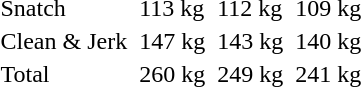<table>
<tr>
<td>Snatch</td>
<td></td>
<td>113 kg</td>
<td></td>
<td>112 kg</td>
<td></td>
<td>109 kg</td>
</tr>
<tr>
<td>Clean & Jerk</td>
<td></td>
<td>147 kg</td>
<td></td>
<td>143 kg</td>
<td></td>
<td>140 kg</td>
</tr>
<tr>
<td>Total</td>
<td></td>
<td>260 kg</td>
<td></td>
<td>249 kg</td>
<td></td>
<td>241 kg</td>
</tr>
</table>
